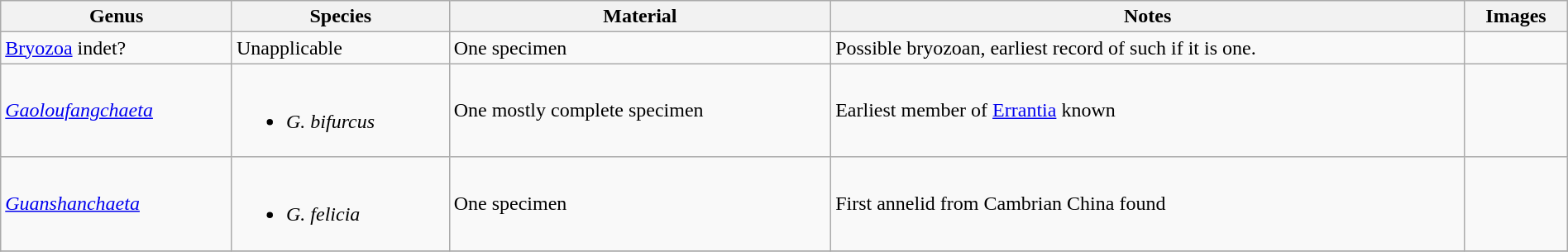<table class="wikitable" style="margin:auto;width:100%;">
<tr>
<th>Genus</th>
<th>Species</th>
<th>Material</th>
<th>Notes</th>
<th>Images</th>
</tr>
<tr>
<td><a href='#'>Bryozoa</a> indet?</td>
<td>Unapplicable</td>
<td>One specimen</td>
<td>Possible bryozoan, earliest record of such if it is one.</td>
<td></td>
</tr>
<tr>
<td><em><a href='#'>Gaoloufangchaeta</a></em></td>
<td><br><ul><li><em>G. bifurcus</em></li></ul></td>
<td>One mostly complete specimen</td>
<td>Earliest member of <a href='#'>Errantia</a> known</td>
<td></td>
</tr>
<tr>
<td><em><a href='#'>Guanshanchaeta</a></em></td>
<td><br><ul><li><em>G. felicia</em></li></ul></td>
<td>One specimen</td>
<td>First annelid from Cambrian China found</td>
<td></td>
</tr>
<tr>
</tr>
</table>
